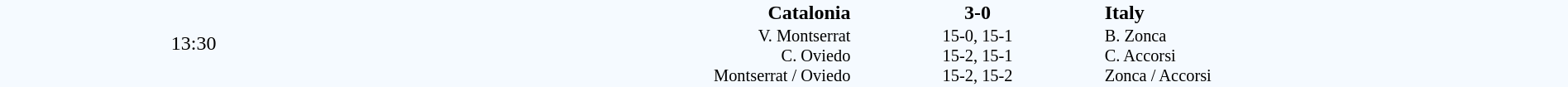<table style="width: 100%; background:#F5FAFF;" cellspacing="0">
<tr>
<td align=center rowspan=3 width=20%>13:30</td>
</tr>
<tr>
<td width=24% align=right><strong>Catalonia</strong></td>
<td align=center width=13%><strong>3-0</strong></td>
<td width=24%><strong>Italy</strong></td>
</tr>
<tr style=font-size:85%>
<td align=right valign=top>V. Montserrat<br>C. Oviedo<br>Montserrat / Oviedo</td>
<td align=center>15-0, 15-1<br>15-2, 15-1<br>15-2, 15-2</td>
<td valign=top>B. Zonca<br>C. Accorsi<br>Zonca / Accorsi</td>
</tr>
</table>
